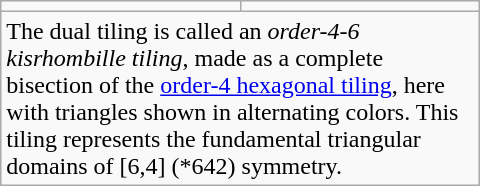<table class=wikitable width=320>
<tr>
<td></td>
<td></td>
</tr>
<tr>
<td colspan=2>The dual tiling is called an <em>order-4-6 kisrhombille tiling</em>, made as a complete bisection of the <a href='#'>order-4 hexagonal tiling</a>, here with triangles shown in alternating colors. This tiling represents the fundamental triangular domains of [6,4] (*642) symmetry.</td>
</tr>
</table>
